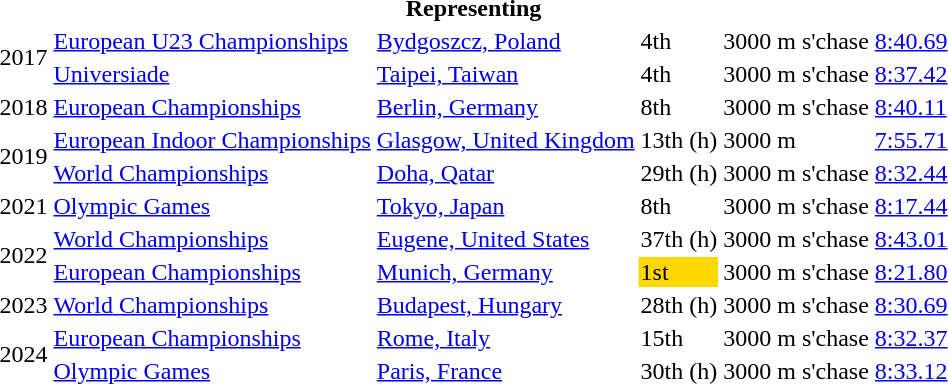<table>
<tr>
<th colspan="6">Representing </th>
</tr>
<tr>
<td rowspan=2>2017</td>
<td><a href='#'>European U23 Championships</a></td>
<td><a href='#'>Bydgoszcz, Poland</a></td>
<td>4th</td>
<td>3000 m s'chase</td>
<td><a href='#'>8:40.69</a></td>
</tr>
<tr>
<td><a href='#'>Universiade</a></td>
<td><a href='#'>Taipei, Taiwan</a></td>
<td>4th</td>
<td>3000 m s'chase</td>
<td><a href='#'>8:37.42</a></td>
</tr>
<tr>
<td>2018</td>
<td><a href='#'>European Championships</a></td>
<td><a href='#'>Berlin, Germany</a></td>
<td>8th</td>
<td>3000 m s'chase</td>
<td><a href='#'>8:40.11</a></td>
</tr>
<tr>
<td rowspan=2>2019</td>
<td><a href='#'>European Indoor Championships</a></td>
<td><a href='#'>Glasgow, United Kingdom</a></td>
<td>13th (h)</td>
<td>3000 m</td>
<td><a href='#'>7:55.71</a></td>
</tr>
<tr>
<td><a href='#'>World Championships</a></td>
<td><a href='#'>Doha, Qatar</a></td>
<td>29th (h)</td>
<td>3000 m s'chase</td>
<td><a href='#'>8:32.44</a></td>
</tr>
<tr>
<td>2021</td>
<td><a href='#'>Olympic Games</a></td>
<td><a href='#'>Tokyo, Japan</a></td>
<td>8th</td>
<td>3000 m s'chase</td>
<td><a href='#'>8:17.44</a></td>
</tr>
<tr>
<td rowspan=2>2022</td>
<td><a href='#'>World Championships</a></td>
<td><a href='#'>Eugene, United States</a></td>
<td>37th (h)</td>
<td>3000 m s'chase</td>
<td><a href='#'>8:43.01</a></td>
</tr>
<tr>
<td><a href='#'>European Championships</a></td>
<td><a href='#'>Munich, Germany</a></td>
<td style="background:gold;">1st</td>
<td>3000 m s'chase</td>
<td><a href='#'>8:21.80</a></td>
</tr>
<tr>
<td>2023</td>
<td><a href='#'>World Championships</a></td>
<td><a href='#'>Budapest, Hungary</a></td>
<td>28th (h)</td>
<td>3000 m s'chase</td>
<td><a href='#'>8:30.69</a></td>
</tr>
<tr>
<td rowspan=2>2024</td>
<td><a href='#'>European Championships</a></td>
<td><a href='#'>Rome, Italy</a></td>
<td>15th</td>
<td>3000 m s'chase</td>
<td><a href='#'>8:32.37</a></td>
</tr>
<tr>
<td><a href='#'>Olympic Games</a></td>
<td><a href='#'>Paris, France</a></td>
<td>30th (h)</td>
<td>3000 m s'chase</td>
<td><a href='#'>8:33.12</a></td>
</tr>
</table>
